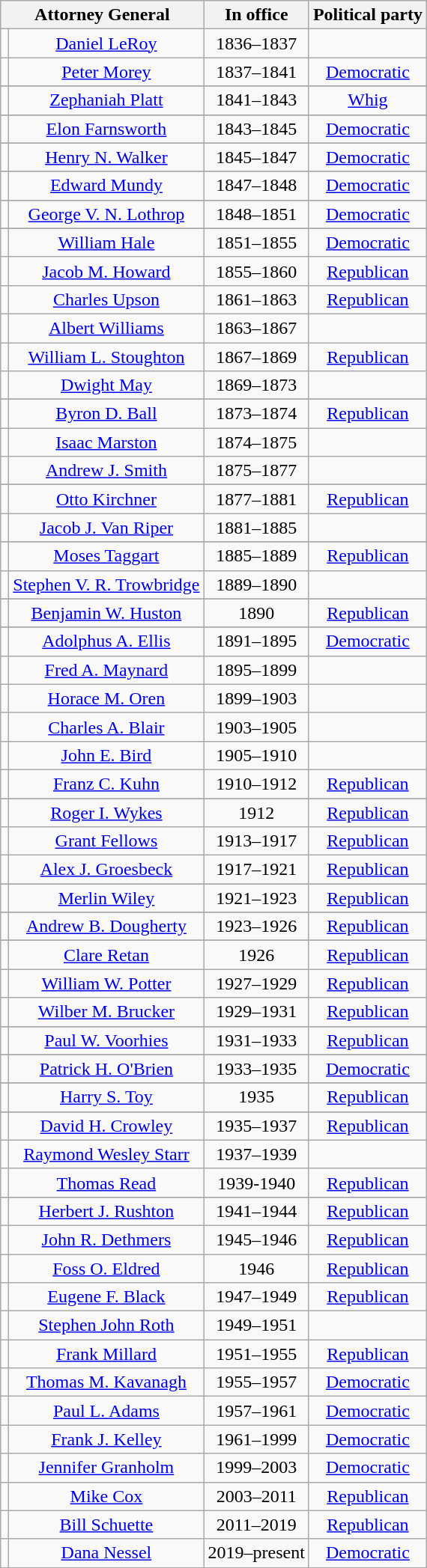<table class="wikitable" style="text-align:center;">
<tr>
<th colspan="2">Attorney General</th>
<th>In office</th>
<th>Political party</th>
</tr>
<tr>
<td></td>
<td><a href='#'>Daniel LeRoy</a></td>
<td>1836–1837</td>
<td></td>
</tr>
<tr>
<td></td>
<td><a href='#'>Peter Morey</a></td>
<td>1837–1841</td>
<td><a href='#'>Democratic</a></td>
</tr>
<tr>
</tr>
<tr>
<td></td>
<td><a href='#'>Zephaniah Platt</a></td>
<td>1841–1843</td>
<td><a href='#'>Whig</a></td>
</tr>
<tr>
</tr>
<tr>
<td></td>
<td><a href='#'>Elon Farnsworth</a></td>
<td>1843–1845</td>
<td><a href='#'>Democratic</a></td>
</tr>
<tr>
</tr>
<tr>
<td></td>
<td><a href='#'>Henry N. Walker</a></td>
<td>1845–1847</td>
<td><a href='#'>Democratic</a></td>
</tr>
<tr>
</tr>
<tr>
<td></td>
<td><a href='#'>Edward Mundy</a></td>
<td>1847–1848</td>
<td><a href='#'>Democratic</a></td>
</tr>
<tr>
</tr>
<tr>
<td></td>
<td><a href='#'>George V. N. Lothrop</a></td>
<td>1848–1851</td>
<td><a href='#'>Democratic</a></td>
</tr>
<tr>
</tr>
<tr>
<td></td>
<td><a href='#'>William Hale</a></td>
<td>1851–1855</td>
<td><a href='#'>Democratic</a></td>
</tr>
<tr>
<td></td>
<td><a href='#'>Jacob M. Howard</a></td>
<td>1855–1860</td>
<td><a href='#'>Republican</a></td>
</tr>
<tr>
<td></td>
<td><a href='#'>Charles Upson</a></td>
<td>1861–1863</td>
<td><a href='#'>Republican</a></td>
</tr>
<tr>
<td></td>
<td><a href='#'>Albert Williams</a></td>
<td>1863–1867</td>
<td></td>
</tr>
<tr>
<td></td>
<td><a href='#'>William L. Stoughton</a></td>
<td>1867–1869</td>
<td><a href='#'>Republican</a></td>
</tr>
<tr>
<td></td>
<td><a href='#'>Dwight May</a></td>
<td>1869–1873</td>
<td></td>
</tr>
<tr>
</tr>
<tr>
<td></td>
<td><a href='#'>Byron D. Ball</a></td>
<td>1873–1874</td>
<td><a href='#'>Republican</a></td>
</tr>
<tr>
<td></td>
<td><a href='#'>Isaac Marston</a></td>
<td>1874–1875</td>
<td></td>
</tr>
<tr>
<td></td>
<td><a href='#'>Andrew J. Smith</a></td>
<td>1875–1877</td>
<td></td>
</tr>
<tr>
</tr>
<tr>
<td></td>
<td><a href='#'>Otto Kirchner</a></td>
<td>1877–1881</td>
<td><a href='#'>Republican</a></td>
</tr>
<tr>
<td></td>
<td><a href='#'>Jacob J. Van Riper</a></td>
<td>1881–1885</td>
<td></td>
</tr>
<tr>
</tr>
<tr>
<td></td>
<td><a href='#'>Moses Taggart</a></td>
<td>1885–1889</td>
<td><a href='#'>Republican</a></td>
</tr>
<tr>
<td></td>
<td><a href='#'>Stephen V. R. Trowbridge</a></td>
<td>1889–1890</td>
<td></td>
</tr>
<tr>
</tr>
<tr>
<td></td>
<td><a href='#'>Benjamin W. Huston</a></td>
<td>1890</td>
<td><a href='#'>Republican</a></td>
</tr>
<tr>
</tr>
<tr>
<td></td>
<td><a href='#'>Adolphus A. Ellis</a></td>
<td>1891–1895</td>
<td><a href='#'>Democratic</a></td>
</tr>
<tr>
<td></td>
<td><a href='#'>Fred A. Maynard</a></td>
<td>1895–1899</td>
<td></td>
</tr>
<tr>
<td></td>
<td><a href='#'>Horace M. Oren</a></td>
<td>1899–1903</td>
<td></td>
</tr>
<tr>
<td></td>
<td><a href='#'>Charles A. Blair</a></td>
<td>1903–1905</td>
<td></td>
</tr>
<tr>
<td></td>
<td><a href='#'>John E. Bird</a></td>
<td>1905–1910</td>
<td></td>
</tr>
<tr>
<td></td>
<td><a href='#'>Franz C. Kuhn</a></td>
<td>1910–1912</td>
<td><a href='#'>Republican</a></td>
</tr>
<tr>
</tr>
<tr>
<td></td>
<td><a href='#'>Roger I. Wykes</a></td>
<td>1912</td>
<td><a href='#'>Republican</a></td>
</tr>
<tr>
<td></td>
<td><a href='#'>Grant Fellows</a></td>
<td>1913–1917</td>
<td><a href='#'>Republican</a></td>
</tr>
<tr>
<td></td>
<td><a href='#'>Alex J. Groesbeck</a></td>
<td>1917–1921</td>
<td><a href='#'>Republican</a></td>
</tr>
<tr>
</tr>
<tr>
<td></td>
<td><a href='#'>Merlin Wiley</a></td>
<td>1921–1923</td>
<td><a href='#'>Republican</a></td>
</tr>
<tr>
</tr>
<tr>
<td></td>
<td><a href='#'>Andrew B. Dougherty</a></td>
<td>1923–1926</td>
<td><a href='#'>Republican</a></td>
</tr>
<tr>
</tr>
<tr>
<td></td>
<td><a href='#'>Clare Retan</a></td>
<td>1926</td>
<td><a href='#'>Republican</a></td>
</tr>
<tr>
<td></td>
<td><a href='#'>William W. Potter</a></td>
<td>1927–1929</td>
<td><a href='#'>Republican</a></td>
</tr>
<tr>
<td></td>
<td><a href='#'>Wilber M. Brucker</a></td>
<td>1929–1931</td>
<td><a href='#'>Republican</a></td>
</tr>
<tr>
</tr>
<tr>
<td></td>
<td><a href='#'>Paul W. Voorhies</a></td>
<td>1931–1933</td>
<td><a href='#'>Republican</a></td>
</tr>
<tr>
</tr>
<tr>
<td></td>
<td><a href='#'>Patrick H. O'Brien</a></td>
<td>1933–1935</td>
<td><a href='#'>Democratic</a></td>
</tr>
<tr>
</tr>
<tr>
<td></td>
<td><a href='#'>Harry S. Toy</a></td>
<td>1935</td>
<td><a href='#'>Republican</a></td>
</tr>
<tr>
</tr>
<tr>
<td></td>
<td><a href='#'>David H. Crowley</a></td>
<td>1935–1937</td>
<td><a href='#'>Republican</a></td>
</tr>
<tr>
<td></td>
<td><a href='#'>Raymond Wesley Starr</a></td>
<td>1937–1939</td>
<td></td>
</tr>
<tr>
<td></td>
<td><a href='#'>Thomas Read</a></td>
<td>1939-1940</td>
<td><a href='#'>Republican</a></td>
</tr>
<tr>
</tr>
<tr>
<td></td>
<td><a href='#'>Herbert J. Rushton</a></td>
<td>1941–1944</td>
<td><a href='#'>Republican</a></td>
</tr>
<tr>
<td></td>
<td><a href='#'>John R. Dethmers</a></td>
<td>1945–1946</td>
<td><a href='#'>Republican</a></td>
</tr>
<tr>
<td></td>
<td><a href='#'>Foss O. Eldred</a></td>
<td>1946</td>
<td><a href='#'>Republican</a></td>
</tr>
<tr>
<td></td>
<td><a href='#'>Eugene F. Black</a></td>
<td>1947–1949</td>
<td><a href='#'>Republican</a></td>
</tr>
<tr>
<td></td>
<td><a href='#'>Stephen John Roth</a></td>
<td>1949–1951</td>
<td></td>
</tr>
<tr>
<td></td>
<td><a href='#'>Frank Millard</a></td>
<td>1951–1955</td>
<td><a href='#'>Republican</a></td>
</tr>
<tr>
<td></td>
<td><a href='#'>Thomas M. Kavanagh</a></td>
<td>1955–1957</td>
<td><a href='#'>Democratic</a></td>
</tr>
<tr>
<td></td>
<td><a href='#'>Paul L. Adams</a></td>
<td>1957–1961</td>
<td><a href='#'>Democratic</a></td>
</tr>
<tr>
<td></td>
<td><a href='#'>Frank J. Kelley</a></td>
<td>1961–1999</td>
<td><a href='#'>Democratic</a></td>
</tr>
<tr>
<td></td>
<td><a href='#'>Jennifer Granholm</a></td>
<td>1999–2003</td>
<td><a href='#'>Democratic</a></td>
</tr>
<tr>
<td></td>
<td><a href='#'>Mike Cox</a></td>
<td>2003–2011</td>
<td><a href='#'>Republican</a></td>
</tr>
<tr>
<td></td>
<td><a href='#'>Bill Schuette</a></td>
<td>2011–2019</td>
<td><a href='#'>Republican</a></td>
</tr>
<tr>
<td></td>
<td><a href='#'>Dana Nessel</a></td>
<td>2019–present</td>
<td><a href='#'>Democratic</a></td>
</tr>
</table>
